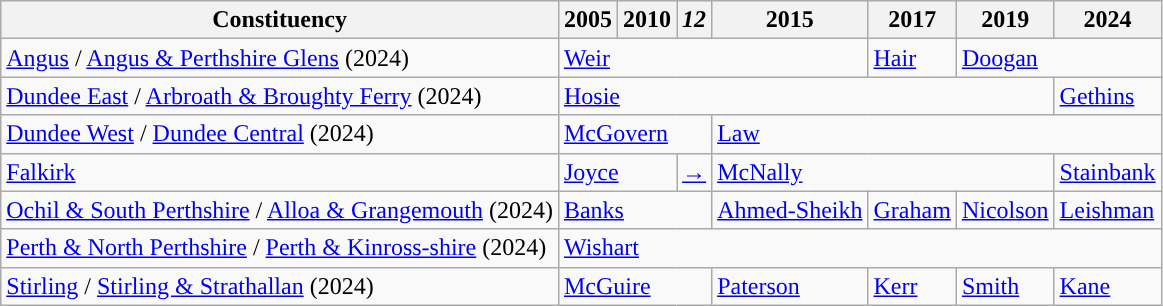<table class="wikitable">
<tr>
<th>Constituency</th>
<th>2005</th>
<th>2010</th>
<th><em>12</em></th>
<th>2015</th>
<th>2017</th>
<th>2019</th>
<th>2024</th>
</tr>
<tr>
<td><a href='#'>Angus</a> / <a href='#'>Angus & Perthshire Glens</a> (2024)</td>
<td colspan="4"><a href='#'>Weir</a></td>
<td><a href='#'>Hair</a></td>
<td colspan="2"><a href='#'>Doogan</a></td>
</tr>
<tr>
<td><a href='#'>Dundee East</a> / <a href='#'>Arbroath & Broughty Ferry</a> (2024)</td>
<td colspan="6"><a href='#'>Hosie</a></td>
<td><a href='#'>Gethins</a></td>
</tr>
<tr>
<td><a href='#'>Dundee West</a> / <a href='#'>Dundee Central</a> (2024)</td>
<td colspan="3"><a href='#'>McGovern</a></td>
<td colspan="4"><a href='#'>Law</a></td>
</tr>
<tr>
<td><a href='#'>Falkirk</a></td>
<td colspan="2"><a href='#'>Joyce</a></td>
<td><a href='#'>→</a></td>
<td colspan="3"><a href='#'>McNally</a></td>
<td><a href='#'>Stainbank</a></td>
</tr>
<tr>
<td><a href='#'>Ochil & South Perthshire</a> / <a href='#'>Alloa & Grangemouth</a> (2024)</td>
<td colspan="3"><a href='#'>Banks</a></td>
<td><a href='#'>Ahmed-Sheikh</a></td>
<td><a href='#'>Graham</a></td>
<td><a href='#'>Nicolson</a></td>
<td><a href='#'>Leishman</a></td>
</tr>
<tr>
<td><a href='#'>Perth & North Perthshire</a> / <a href='#'>Perth & Kinross-shire</a> (2024)</td>
<td colspan="7"><a href='#'>Wishart</a></td>
</tr>
<tr>
<td><a href='#'>Stirling</a> / <a href='#'>Stirling & Strathallan</a> (2024)</td>
<td colspan="3"><a href='#'>McGuire</a></td>
<td><a href='#'>Paterson</a></td>
<td><a href='#'>Kerr</a></td>
<td><a href='#'>Smith</a></td>
<td><a href='#'>Kane</a></td>
</tr>
</table>
